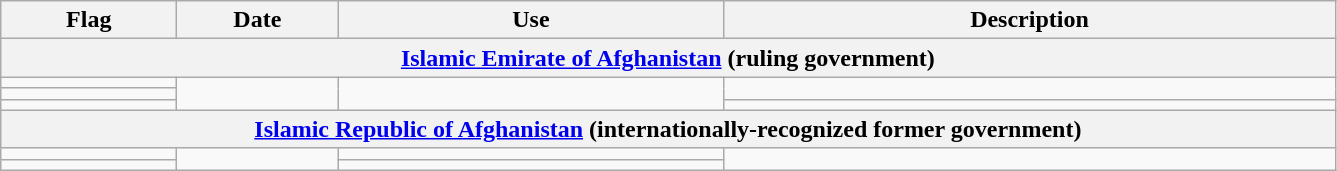<table class="wikitable" style="background:#f9f9f9">
<tr>
<th width="110">Flag</th>
<th width="100">Date</th>
<th width="250">Use</th>
<th width="400">Description</th>
</tr>
<tr>
<th colspan="4"><a href='#'>Islamic Emirate of Afghanistan</a> (ruling government)</th>
</tr>
<tr>
<td></td>
<td rowspan="3"></td>
<td rowspan="3"></td>
<td rowspan="2"></td>
</tr>
<tr>
<td></td>
</tr>
<tr>
<td></td>
<td></td>
</tr>
<tr>
<th colspan="4"><a href='#'>Islamic Republic of Afghanistan</a> (internationally-recognized former government)</th>
</tr>
<tr>
<td></td>
<td rowspan="2"></td>
<td></td>
<td rowspan="2"></td>
</tr>
<tr>
<td></td>
<td></td>
</tr>
</table>
